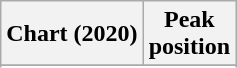<table class="wikitable sortable plainrowheaders" style="text-align:center">
<tr>
<th scope="col">Chart (2020)</th>
<th scope="col">Peak<br>position</th>
</tr>
<tr>
</tr>
<tr>
</tr>
<tr>
</tr>
</table>
